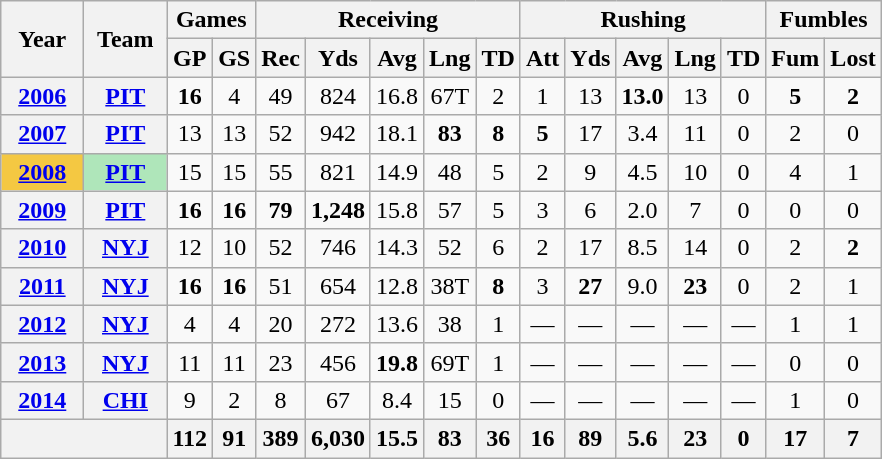<table class=wikitable style="text-align:center;">
<tr>
<th rowspan="2">Year</th>
<th rowspan="2">Team</th>
<th colspan="2">Games</th>
<th colspan="5">Receiving</th>
<th colspan="5">Rushing</th>
<th colspan="2">Fumbles</th>
</tr>
<tr>
<th>GP</th>
<th>GS</th>
<th>Rec</th>
<th>Yds</th>
<th>Avg</th>
<th>Lng</th>
<th>TD</th>
<th>Att</th>
<th>Yds</th>
<th>Avg</th>
<th>Lng</th>
<th>TD</th>
<th>Fum</th>
<th>Lost</th>
</tr>
<tr>
<th><a href='#'>2006</a></th>
<th><a href='#'>PIT</a></th>
<td><strong>16</strong></td>
<td>4</td>
<td>49</td>
<td>824</td>
<td>16.8</td>
<td>67T</td>
<td>2</td>
<td>1</td>
<td>13</td>
<td><strong>13.0</strong></td>
<td>13</td>
<td>0</td>
<td><strong>5</strong></td>
<td><strong>2</strong></td>
</tr>
<tr>
<th><a href='#'>2007</a></th>
<th><a href='#'>PIT</a></th>
<td>13</td>
<td>13</td>
<td>52</td>
<td>942</td>
<td>18.1</td>
<td><strong>83</strong></td>
<td><strong>8</strong></td>
<td><strong>5</strong></td>
<td>17</td>
<td>3.4</td>
<td>11</td>
<td>0</td>
<td>2</td>
<td>0</td>
</tr>
<tr>
<th style="background:#f4c842; width:3em;"><a href='#'>2008</a></th>
<th style="background:#afe6ba; width:3em;"><a href='#'>PIT</a></th>
<td>15</td>
<td>15</td>
<td>55</td>
<td>821</td>
<td>14.9</td>
<td>48</td>
<td>5</td>
<td>2</td>
<td>9</td>
<td>4.5</td>
<td>10</td>
<td>0</td>
<td>4</td>
<td>1</td>
</tr>
<tr>
<th><a href='#'>2009</a></th>
<th><a href='#'>PIT</a></th>
<td><strong>16</strong></td>
<td><strong>16</strong></td>
<td><strong>79</strong></td>
<td><strong>1,248</strong></td>
<td>15.8</td>
<td>57</td>
<td>5</td>
<td>3</td>
<td>6</td>
<td>2.0</td>
<td>7</td>
<td>0</td>
<td>0</td>
<td>0</td>
</tr>
<tr>
<th><a href='#'>2010</a></th>
<th><a href='#'>NYJ</a></th>
<td>12</td>
<td>10</td>
<td>52</td>
<td>746</td>
<td>14.3</td>
<td>52</td>
<td>6</td>
<td>2</td>
<td>17</td>
<td>8.5</td>
<td>14</td>
<td>0</td>
<td>2</td>
<td><strong>2</strong></td>
</tr>
<tr>
<th><a href='#'>2011</a></th>
<th><a href='#'>NYJ</a></th>
<td><strong>16</strong></td>
<td><strong>16</strong></td>
<td>51</td>
<td>654</td>
<td>12.8</td>
<td>38T</td>
<td><strong>8</strong></td>
<td>3</td>
<td><strong>27</strong></td>
<td>9.0</td>
<td><strong>23</strong></td>
<td>0</td>
<td>2</td>
<td>1</td>
</tr>
<tr>
<th><a href='#'>2012</a></th>
<th><a href='#'>NYJ</a></th>
<td>4</td>
<td>4</td>
<td>20</td>
<td>272</td>
<td>13.6</td>
<td>38</td>
<td>1</td>
<td>—</td>
<td>—</td>
<td>—</td>
<td>—</td>
<td>—</td>
<td>1</td>
<td>1</td>
</tr>
<tr>
<th><a href='#'>2013</a></th>
<th><a href='#'>NYJ</a></th>
<td>11</td>
<td>11</td>
<td>23</td>
<td>456</td>
<td><strong>19.8</strong></td>
<td>69T</td>
<td>1</td>
<td>—</td>
<td>—</td>
<td>—</td>
<td>—</td>
<td>—</td>
<td>0</td>
<td>0</td>
</tr>
<tr>
<th><a href='#'>2014</a></th>
<th><a href='#'>CHI</a></th>
<td>9</td>
<td>2</td>
<td>8</td>
<td>67</td>
<td>8.4</td>
<td>15</td>
<td>0</td>
<td>—</td>
<td>—</td>
<td>—</td>
<td>—</td>
<td>—</td>
<td>1</td>
<td>0</td>
</tr>
<tr>
<th colspan="2"></th>
<th>112</th>
<th>91</th>
<th>389</th>
<th>6,030</th>
<th>15.5</th>
<th>83</th>
<th>36</th>
<th>16</th>
<th>89</th>
<th>5.6</th>
<th>23</th>
<th>0</th>
<th>17</th>
<th>7</th>
</tr>
</table>
